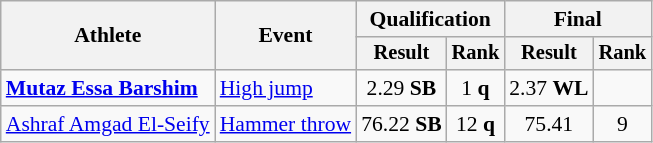<table class=wikitable style=font-size:90%>
<tr>
<th rowspan=2>Athlete</th>
<th rowspan=2>Event</th>
<th colspan=2>Qualification</th>
<th colspan=2>Final</th>
</tr>
<tr style=font-size:95%>
<th>Result</th>
<th>Rank</th>
<th>Result</th>
<th>Rank</th>
</tr>
<tr align=center>
<td align=left><strong><a href='#'>Mutaz Essa Barshim</a></strong></td>
<td align=left><a href='#'>High jump</a></td>
<td>2.29 <strong>SB</strong></td>
<td>1 <strong>q</strong></td>
<td>2.37 <strong>WL</strong></td>
<td></td>
</tr>
<tr align=center>
<td align=left><a href='#'>Ashraf Amgad El-Seify</a></td>
<td align=left><a href='#'>Hammer throw</a></td>
<td>76.22 <strong>SB</strong></td>
<td>12 <strong>q</strong></td>
<td>75.41</td>
<td>9</td>
</tr>
</table>
